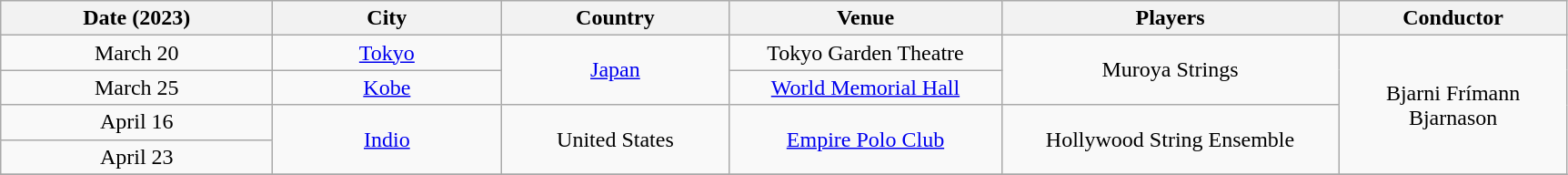<table class="wikitable plainrowheaders" style="text-align: center;">
<tr>
<th scope="col" style="width:12em;">Date (2023)</th>
<th scope="col" style="width:10em;">City</th>
<th scope="col" style="width:10em;">Country</th>
<th scope="col" style="width:12em;">Venue</th>
<th scope="col" style="width:15em;">Players</th>
<th scope="col" style="width:10em;">Conductor</th>
</tr>
<tr>
<td>March 20</td>
<td><a href='#'>Tokyo</a></td>
<td rowspan="2"><a href='#'>Japan</a></td>
<td>Tokyo Garden Theatre</td>
<td rowspan="2">Muroya Strings</td>
<td rowspan="4">Bjarni Frímann Bjarnason</td>
</tr>
<tr>
<td>March 25</td>
<td><a href='#'>Kobe</a></td>
<td><a href='#'>World Memorial Hall</a></td>
</tr>
<tr>
<td>April 16</td>
<td rowspan="2"><a href='#'>Indio</a></td>
<td rowspan="2">United States</td>
<td rowspan="2"><a href='#'>Empire Polo Club</a></td>
<td rowspan="2">Hollywood String Ensemble</td>
</tr>
<tr>
<td>April 23</td>
</tr>
<tr>
</tr>
</table>
